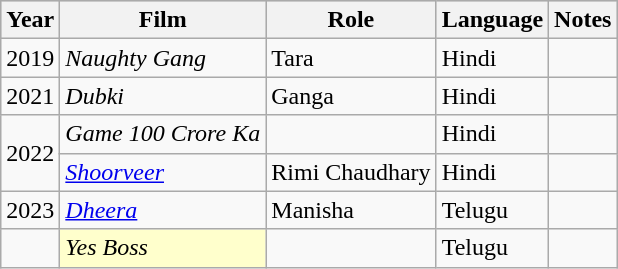<table class="wikitable sortable">
<tr style="background:#ccc; text-align:center;">
<th>Year</th>
<th>Film</th>
<th>Role</th>
<th>Language</th>
<th>Notes</th>
</tr>
<tr>
<td>2019</td>
<td><em>Naughty Gang</em></td>
<td>Tara</td>
<td>Hindi</td>
<td></td>
</tr>
<tr>
<td>2021</td>
<td><em>Dubki</em></td>
<td>Ganga</td>
<td>Hindi</td>
<td></td>
</tr>
<tr>
<td rowspan="2">2022</td>
<td><em>Game 100 Crore Ka</em></td>
<td></td>
<td>Hindi</td>
<td></td>
</tr>
<tr>
<td><em><a href='#'>Shoorveer</a></em></td>
<td>Rimi Chaudhary</td>
<td>Hindi</td>
<td></td>
</tr>
<tr>
<td>2023</td>
<td><em><a href='#'>Dheera</a></em></td>
<td>Manisha</td>
<td>Telugu</td>
<td></td>
</tr>
<tr>
<td></td>
<td style="background:#FFFFCC;"><em>Yes Boss</em> </td>
<td></td>
<td>Telugu</td>
<td></td>
</tr>
</table>
